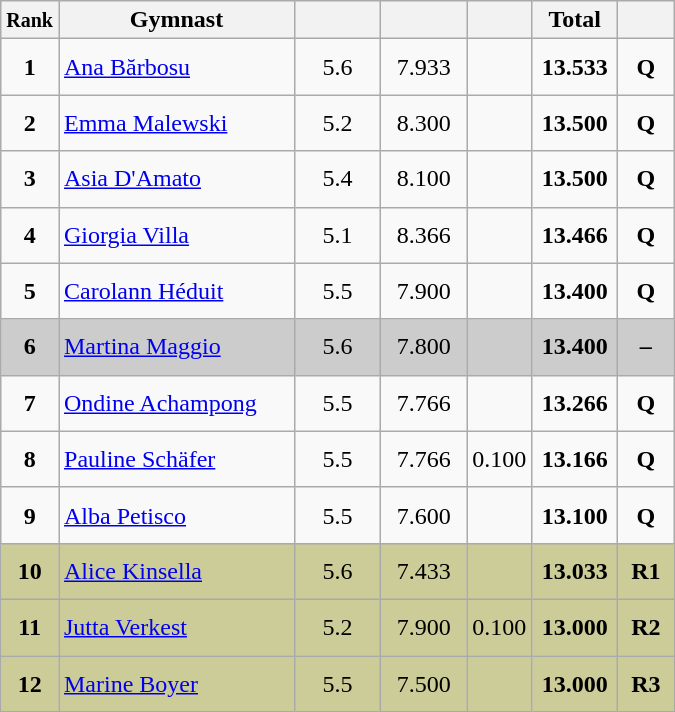<table style="text-align:center;" class="wikitable sortable">
<tr>
<th scope="col" style="width:15px;"><small>Rank</small></th>
<th scope="col" style="width:150px;">Gymnast</th>
<th scope="col" style="width:50px;"><small></small></th>
<th scope="col" style="width:50px;"><small></small></th>
<th scope="col" style="width:20px;"><small></small></th>
<th scope="col" style="width:50px;">Total</th>
<th scope="col" style="width:30px;"><small></small></th>
</tr>
<tr>
<td scope="row" style="text-align:center"><strong>1</strong></td>
<td style="height:30px; text-align:left;"> <a href='#'>Ana Bărbosu</a></td>
<td>5.6</td>
<td>7.933</td>
<td></td>
<td><strong>13.533</strong></td>
<td><strong>Q</strong></td>
</tr>
<tr>
<td scope="row" style="text-align:center"><strong>2</strong></td>
<td style="height:30px; text-align:left;"> <a href='#'>Emma Malewski</a></td>
<td>5.2</td>
<td>8.300</td>
<td></td>
<td><strong>13.500</strong></td>
<td><strong>Q</strong></td>
</tr>
<tr>
<td scope="row" style="text-align:center"><strong>3</strong></td>
<td style="height:30px; text-align:left;"> <a href='#'>Asia D'Amato</a></td>
<td>5.4</td>
<td>8.100</td>
<td></td>
<td><strong>13.500</strong></td>
<td><strong>Q</strong></td>
</tr>
<tr>
<td scope="row" style="text-align:center"><strong>4</strong></td>
<td style="height:30px; text-align:left;"> <a href='#'>Giorgia Villa</a></td>
<td>5.1</td>
<td>8.366</td>
<td></td>
<td><strong>13.466</strong></td>
<td><strong>Q</strong></td>
</tr>
<tr>
<td scope="row" style="text-align:center"><strong>5</strong></td>
<td style="height:30px; text-align:left;"> <a href='#'>Carolann Héduit</a></td>
<td>5.5</td>
<td>7.900</td>
<td></td>
<td><strong>13.400</strong></td>
<td><strong>Q</strong></td>
</tr>
<tr style="background:#cccccc;">
<td scope="row" style="text-align:center"><strong>6</strong></td>
<td style="height:30px; text-align:left;"> <a href='#'>Martina Maggio</a></td>
<td>5.6</td>
<td>7.800</td>
<td></td>
<td><strong>13.400</strong></td>
<td><strong>–</strong></td>
</tr>
<tr>
<td scope="row" style="text-align:center"><strong>7</strong></td>
<td style="height:30px; text-align:left;"> <a href='#'>Ondine Achampong</a></td>
<td>5.5</td>
<td>7.766</td>
<td></td>
<td><strong>13.266</strong></td>
<td><strong>Q</strong></td>
</tr>
<tr>
<td scope="row" style="text-align:center"><strong>8</strong></td>
<td style="height:30px; text-align:left;"> <a href='#'>Pauline Schäfer</a></td>
<td>5.5</td>
<td>7.766</td>
<td>0.100</td>
<td><strong>13.166</strong></td>
<td><strong>Q</strong></td>
</tr>
<tr>
<td scope="row" style="text-align:center"><strong>9</strong></td>
<td style="height:30px; text-align:left;"> <a href='#'>Alba Petisco</a></td>
<td>5.5</td>
<td>7.600</td>
<td></td>
<td><strong>13.100</strong></td>
<td><strong>Q</strong></td>
</tr>
<tr style="background:#cccc99;">
<td scope="row" style="text-align:center"><strong>10</strong></td>
<td style="height:30px; text-align:left;"> <a href='#'>Alice Kinsella</a></td>
<td>5.6</td>
<td>7.433</td>
<td></td>
<td><strong>13.033</strong></td>
<td><strong>R1</strong></td>
</tr>
<tr style="background:#cccc99;">
<td scope="row" style="text-align:center"><strong>11</strong></td>
<td style="height:30px; text-align:left;"> <a href='#'>Jutta Verkest</a></td>
<td>5.2</td>
<td>7.900</td>
<td>0.100</td>
<td><strong>13.000</strong></td>
<td><strong>R2</strong></td>
</tr>
<tr style="background:#cccc99;">
<td scope="row" style="text-align:center"><strong>12</strong></td>
<td style="height:30px; text-align:left;"> <a href='#'>Marine Boyer</a></td>
<td>5.5</td>
<td>7.500</td>
<td></td>
<td><strong>13.000</strong></td>
<td><strong>R3</strong></td>
</tr>
</table>
